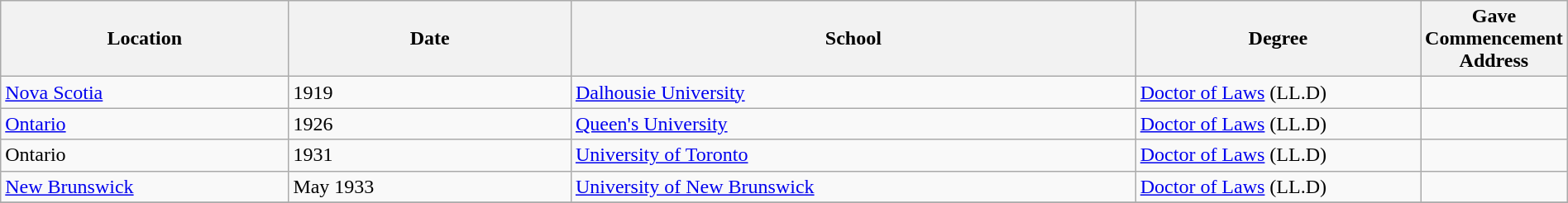<table class="wikitable" style="width:100%;">
<tr>
<th style="width:20%;">Location</th>
<th style="width:20%;">Date</th>
<th style="width:40%;">School</th>
<th style="width:20%;">Degree</th>
<th style="width:20%;">Gave Commencement Address</th>
</tr>
<tr>
<td><a href='#'>Nova Scotia</a></td>
<td>1919</td>
<td><a href='#'>Dalhousie University</a></td>
<td><a href='#'>Doctor of Laws</a> (LL.D) </td>
<td></td>
</tr>
<tr>
<td><a href='#'>Ontario</a></td>
<td>1926</td>
<td><a href='#'>Queen's University</a></td>
<td><a href='#'>Doctor of Laws</a> (LL.D) </td>
<td></td>
</tr>
<tr>
<td>Ontario</td>
<td>1931</td>
<td><a href='#'>University of Toronto</a></td>
<td><a href='#'>Doctor of Laws</a> (LL.D) </td>
<td></td>
</tr>
<tr>
<td><a href='#'>New Brunswick</a></td>
<td>May 1933</td>
<td><a href='#'>University of New Brunswick</a></td>
<td><a href='#'>Doctor of Laws</a> (LL.D) </td>
<td></td>
</tr>
<tr>
</tr>
</table>
